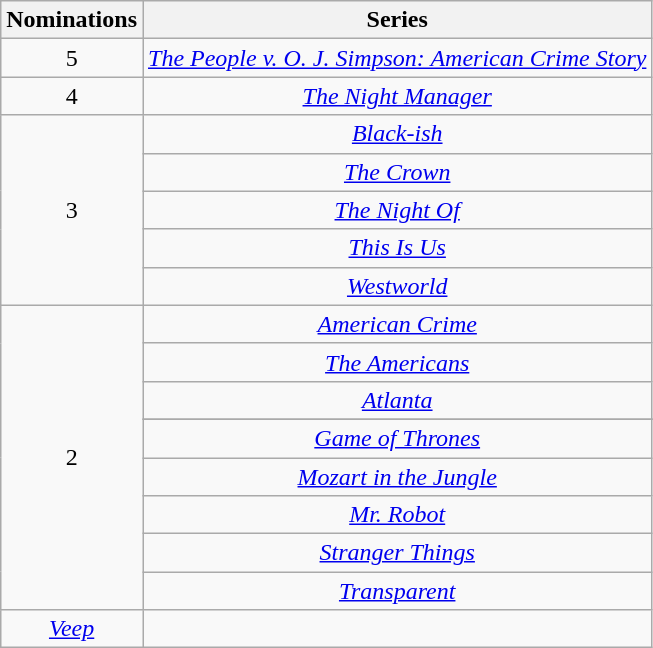<table class="wikitable" style="text-align: center">
<tr>
<th scope="col" width="55">Nominations</th>
<th scope="col" align="center">Series</th>
</tr>
<tr>
<td style="text-align:center">5</td>
<td><em><a href='#'>The People v. O. J. Simpson: American Crime Story</a></em></td>
</tr>
<tr>
<td style="text-align:center">4</td>
<td><em><a href='#'>The Night Manager</a></em></td>
</tr>
<tr>
<td rowspan=5 style="text-align:center">3</td>
<td><em><a href='#'>Black-ish</a></em></td>
</tr>
<tr>
<td><em><a href='#'>The Crown</a></em></td>
</tr>
<tr>
<td><em><a href='#'>The Night Of</a></em></td>
</tr>
<tr>
<td><em><a href='#'>This Is Us</a></em></td>
</tr>
<tr>
<td><em><a href='#'>Westworld</a></em></td>
</tr>
<tr>
<td rowspan=9 style="text-align:center">2</td>
<td><em><a href='#'>American Crime</a></em></td>
</tr>
<tr>
<td><em><a href='#'>The Americans</a></em></td>
</tr>
<tr>
<td><em><a href='#'>Atlanta</a></em></td>
</tr>
<tr>
</tr>
<tr>
<td><em><a href='#'>Game of Thrones</a></em></td>
</tr>
<tr>
<td><em><a href='#'>Mozart in the Jungle</a></em></td>
</tr>
<tr>
<td><em><a href='#'>Mr. Robot</a></em></td>
</tr>
<tr>
<td><em><a href='#'>Stranger Things</a></em></td>
</tr>
<tr>
<td><em><a href='#'>Transparent</a></em></td>
</tr>
<tr>
<td><em><a href='#'>Veep</a></em></td>
</tr>
</table>
